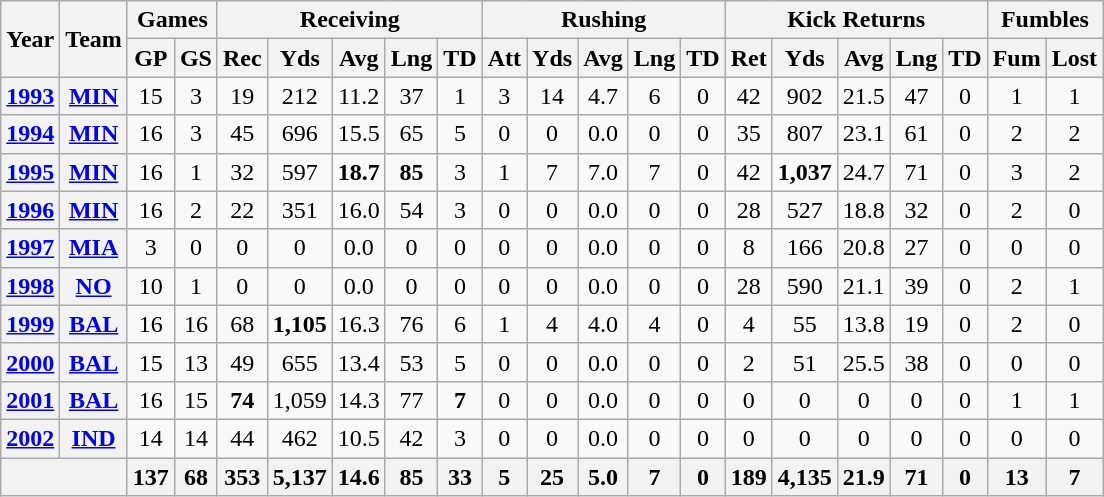<table class="wikitable" style="text-align:center;">
<tr>
<th rowspan="2">Year</th>
<th rowspan="2">Team</th>
<th colspan="2">Games</th>
<th colspan="5">Receiving</th>
<th colspan="5">Rushing</th>
<th colspan="5">Kick Returns</th>
<th colspan="2">Fumbles</th>
</tr>
<tr>
<th>GP</th>
<th>GS</th>
<th>Rec</th>
<th>Yds</th>
<th>Avg</th>
<th>Lng</th>
<th>TD</th>
<th>Att</th>
<th>Yds</th>
<th>Avg</th>
<th>Lng</th>
<th>TD</th>
<th>Ret</th>
<th>Yds</th>
<th>Avg</th>
<th>Lng</th>
<th>TD</th>
<th>Fum</th>
<th>Lost</th>
</tr>
<tr>
<th><a href='#'>1993</a></th>
<th><a href='#'>MIN</a></th>
<td>15</td>
<td>3</td>
<td>19</td>
<td>212</td>
<td>11.2</td>
<td>37</td>
<td>1</td>
<td>3</td>
<td>14</td>
<td>4.7</td>
<td>6</td>
<td>0</td>
<td>42</td>
<td>902</td>
<td>21.5</td>
<td>47</td>
<td>0</td>
<td>1</td>
<td>1</td>
</tr>
<tr>
<th><a href='#'>1994</a></th>
<th><a href='#'>MIN</a></th>
<td>16</td>
<td>3</td>
<td>45</td>
<td>696</td>
<td>15.5</td>
<td>65</td>
<td>5</td>
<td>0</td>
<td>0</td>
<td>0.0</td>
<td>0</td>
<td>0</td>
<td>35</td>
<td>807</td>
<td>23.1</td>
<td>61</td>
<td>0</td>
<td>2</td>
<td>2</td>
</tr>
<tr>
<th><a href='#'>1995</a></th>
<th><a href='#'>MIN</a></th>
<td>16</td>
<td>1</td>
<td>32</td>
<td>597</td>
<td><strong>18.7</strong></td>
<td><strong>85</strong></td>
<td>3</td>
<td>1</td>
<td>7</td>
<td>7.0</td>
<td>7</td>
<td>0</td>
<td>42</td>
<td><strong>1,037</strong></td>
<td>24.7</td>
<td>71</td>
<td>0</td>
<td>3</td>
<td>2</td>
</tr>
<tr>
<th><a href='#'>1996</a></th>
<th><a href='#'>MIN</a></th>
<td>16</td>
<td>2</td>
<td>22</td>
<td>351</td>
<td>16.0</td>
<td>54</td>
<td>3</td>
<td>0</td>
<td>0</td>
<td>0.0</td>
<td>0</td>
<td>0</td>
<td>28</td>
<td>527</td>
<td>18.8</td>
<td>32</td>
<td>0</td>
<td>2</td>
<td>0</td>
</tr>
<tr>
<th><a href='#'>1997</a></th>
<th><a href='#'>MIA</a></th>
<td>3</td>
<td>0</td>
<td>0</td>
<td>0</td>
<td>0.0</td>
<td>0</td>
<td>0</td>
<td>0</td>
<td>0</td>
<td>0.0</td>
<td>0</td>
<td>0</td>
<td>8</td>
<td>166</td>
<td>20.8</td>
<td>27</td>
<td>0</td>
<td>0</td>
<td>0</td>
</tr>
<tr>
<th><a href='#'>1998</a></th>
<th><a href='#'>NO</a></th>
<td>10</td>
<td>1</td>
<td>0</td>
<td>0</td>
<td>0.0</td>
<td>0</td>
<td>0</td>
<td>0</td>
<td>0</td>
<td>0.0</td>
<td>0</td>
<td>0</td>
<td>28</td>
<td>590</td>
<td>21.1</td>
<td>39</td>
<td>0</td>
<td>2</td>
<td>1</td>
</tr>
<tr>
<th><a href='#'>1999</a></th>
<th><a href='#'>BAL</a></th>
<td>16</td>
<td>16</td>
<td>68</td>
<td><strong>1,105</strong></td>
<td>16.3</td>
<td>76</td>
<td>6</td>
<td>1</td>
<td>4</td>
<td>4.0</td>
<td>4</td>
<td>0</td>
<td>4</td>
<td>55</td>
<td>13.8</td>
<td>19</td>
<td>0</td>
<td>2</td>
<td>0</td>
</tr>
<tr>
<th><a href='#'>2000</a></th>
<th><a href='#'>BAL</a></th>
<td>15</td>
<td>13</td>
<td>49</td>
<td>655</td>
<td>13.4</td>
<td>53</td>
<td>5</td>
<td>0</td>
<td>0</td>
<td>0.0</td>
<td>0</td>
<td>0</td>
<td>2</td>
<td>51</td>
<td>25.5</td>
<td>38</td>
<td>0</td>
<td>0</td>
<td>0</td>
</tr>
<tr>
<th><a href='#'>2001</a></th>
<th><a href='#'>BAL</a></th>
<td>16</td>
<td>15</td>
<td><strong>74</strong></td>
<td>1,059</td>
<td>14.3</td>
<td>77</td>
<td><strong>7</strong></td>
<td>0</td>
<td>0</td>
<td>0.0</td>
<td>0</td>
<td>0</td>
<td>0</td>
<td>0</td>
<td>0</td>
<td>0</td>
<td>0</td>
<td>1</td>
<td>1</td>
</tr>
<tr>
<th><a href='#'>2002</a></th>
<th><a href='#'>IND</a></th>
<td>14</td>
<td>14</td>
<td>44</td>
<td>462</td>
<td>10.5</td>
<td>42</td>
<td>3</td>
<td>0</td>
<td>0</td>
<td>0.0</td>
<td>0</td>
<td>0</td>
<td>0</td>
<td>0</td>
<td>0</td>
<td>0</td>
<td>0</td>
<td>0</td>
<td>0</td>
</tr>
<tr>
<th colspan="2"></th>
<th>137</th>
<th>68</th>
<th>353</th>
<th>5,137</th>
<th>14.6</th>
<th>85</th>
<th>33</th>
<th>5</th>
<th>25</th>
<th>5.0</th>
<th>7</th>
<th>0</th>
<th>189</th>
<th>4,135</th>
<th>21.9</th>
<th>71</th>
<th>0</th>
<th>13</th>
<th>7</th>
</tr>
</table>
